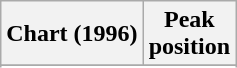<table class="wikitable sortable plainrowheaders">
<tr>
<th>Chart (1996)</th>
<th>Peak<br>position</th>
</tr>
<tr>
</tr>
<tr>
</tr>
<tr>
</tr>
<tr>
</tr>
<tr>
</tr>
<tr>
</tr>
<tr>
</tr>
<tr>
</tr>
<tr>
</tr>
<tr>
</tr>
<tr>
</tr>
<tr>
</tr>
</table>
